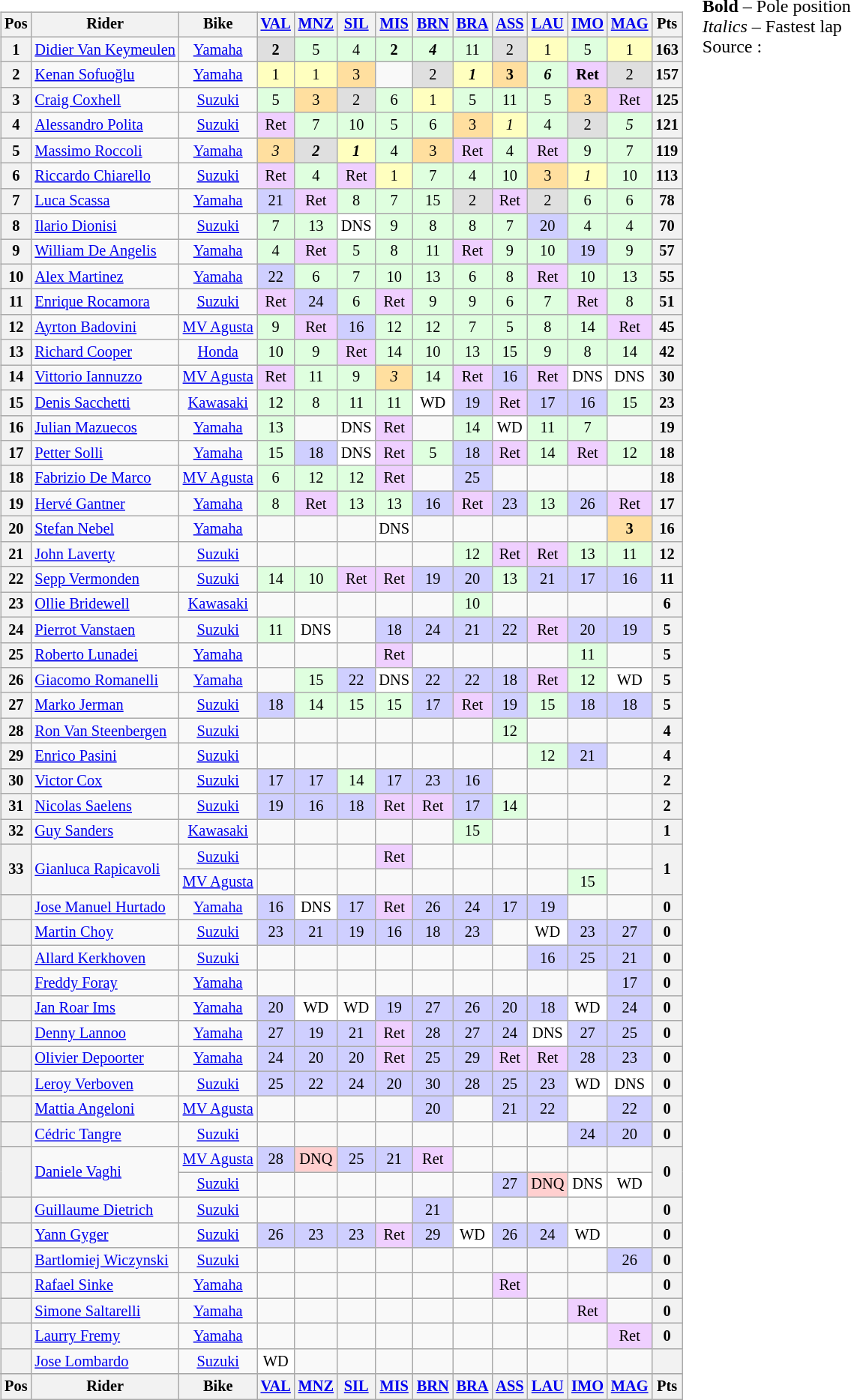<table>
<tr>
<td><br><table class="wikitable" style="font-size: 85%; text-align: center">
<tr valign=top>
<th valign=middle>Pos</th>
<th valign=middle>Rider</th>
<th valign=middle>Bike</th>
<th><a href='#'>VAL</a><br></th>
<th><a href='#'>MNZ</a><br></th>
<th><a href='#'>SIL</a><br></th>
<th><a href='#'>MIS</a><br></th>
<th><a href='#'>BRN</a><br></th>
<th><a href='#'>BRA</a><br></th>
<th><a href='#'>ASS</a><br></th>
<th><a href='#'>LAU</a><br></th>
<th><a href='#'>IMO</a><br></th>
<th><a href='#'>MAG</a><br></th>
<th valign=middle>Pts</th>
</tr>
<tr>
<th>1</th>
<td align="left"> <a href='#'>Didier Van Keymeulen</a></td>
<td><a href='#'>Yamaha</a></td>
<td style="background:#dfdfdf;"><strong>2</strong></td>
<td style="background:#dfffdf;">5</td>
<td style="background:#dfffdf;">4</td>
<td style="background:#dfffdf;"><strong>2</strong></td>
<td style="background:#dfffdf;"><strong><em>4</em></strong></td>
<td style="background:#dfffdf;">11</td>
<td style="background:#dfdfdf;">2</td>
<td style="background:#ffffbf;">1</td>
<td style="background:#dfffdf;">5</td>
<td style="background:#ffffbf;">1</td>
<th>163</th>
</tr>
<tr>
<th>2</th>
<td align="left"> <a href='#'>Kenan Sofuoğlu</a></td>
<td><a href='#'>Yamaha</a></td>
<td style="background:#ffffbf;">1</td>
<td style="background:#ffffbf;">1</td>
<td style="background:#ffdf9f;">3</td>
<td></td>
<td style="background:#dfdfdf;">2</td>
<td style="background:#ffffbf;"><strong><em>1</em></strong></td>
<td style="background:#ffdf9f;"><strong>3</strong></td>
<td style="background:#dfffdf;"><strong><em>6</em></strong></td>
<td style="background:#efcfff;"><strong>Ret</strong></td>
<td style="background:#dfdfdf;">2</td>
<th>157</th>
</tr>
<tr>
<th>3</th>
<td align="left"> <a href='#'>Craig Coxhell</a></td>
<td><a href='#'>Suzuki</a></td>
<td style="background:#dfffdf;">5</td>
<td style="background:#ffdf9f;">3</td>
<td style="background:#dfdfdf;">2</td>
<td style="background:#dfffdf;">6</td>
<td style="background:#ffffbf;">1</td>
<td style="background:#dfffdf;">5</td>
<td style="background:#dfffdf;">11</td>
<td style="background:#dfffdf;">5</td>
<td style="background:#ffdf9f;">3</td>
<td style="background:#efcfff;">Ret</td>
<th>125</th>
</tr>
<tr>
<th>4</th>
<td align="left"> <a href='#'>Alessandro Polita</a></td>
<td><a href='#'>Suzuki</a></td>
<td style="background:#efcfff;">Ret</td>
<td style="background:#dfffdf;">7</td>
<td style="background:#dfffdf;">10</td>
<td style="background:#dfffdf;">5</td>
<td style="background:#dfffdf;">6</td>
<td style="background:#ffdf9f;">3</td>
<td style="background:#ffffbf;"><em>1</em></td>
<td style="background:#dfffdf;">4</td>
<td style="background:#dfdfdf;">2</td>
<td style="background:#dfffdf;"><em>5</em></td>
<th>121</th>
</tr>
<tr>
<th>5</th>
<td align="left"> <a href='#'>Massimo Roccoli</a></td>
<td><a href='#'>Yamaha</a></td>
<td style="background:#ffdf9f;"><em>3</em></td>
<td style="background:#dfdfdf;"><strong><em>2</em></strong></td>
<td style="background:#ffffbf;"><strong><em>1</em></strong></td>
<td style="background:#dfffdf;">4</td>
<td style="background:#ffdf9f;">3</td>
<td style="background:#efcfff;">Ret</td>
<td style="background:#dfffdf;">4</td>
<td style="background:#efcfff;">Ret</td>
<td style="background:#dfffdf;">9</td>
<td style="background:#dfffdf;">7</td>
<th>119</th>
</tr>
<tr>
<th>6</th>
<td align="left"> <a href='#'>Riccardo Chiarello</a></td>
<td><a href='#'>Suzuki</a></td>
<td style="background:#efcfff;">Ret</td>
<td style="background:#dfffdf;">4</td>
<td style="background:#efcfff;">Ret</td>
<td style="background:#ffffbf;">1</td>
<td style="background:#dfffdf;">7</td>
<td style="background:#dfffdf;">4</td>
<td style="background:#dfffdf;">10</td>
<td style="background:#ffdf9f;">3</td>
<td style="background:#ffffbf;"><em>1</em></td>
<td style="background:#dfffdf;">10</td>
<th>113</th>
</tr>
<tr>
<th>7</th>
<td align="left"> <a href='#'>Luca Scassa</a></td>
<td><a href='#'>Yamaha</a></td>
<td style="background:#cfcfff;">21</td>
<td style="background:#efcfff;">Ret</td>
<td style="background:#dfffdf;">8</td>
<td style="background:#dfffdf;">7</td>
<td style="background:#dfffdf;">15</td>
<td style="background:#dfdfdf;">2</td>
<td style="background:#efcfff;">Ret</td>
<td style="background:#dfdfdf;">2</td>
<td style="background:#dfffdf;">6</td>
<td style="background:#dfffdf;">6</td>
<th>78</th>
</tr>
<tr>
<th>8</th>
<td align="left"> <a href='#'>Ilario Dionisi</a></td>
<td><a href='#'>Suzuki</a></td>
<td style="background:#dfffdf;">7</td>
<td style="background:#dfffdf;">13</td>
<td style="background:#ffffff;">DNS</td>
<td style="background:#dfffdf;">9</td>
<td style="background:#dfffdf;">8</td>
<td style="background:#dfffdf;">8</td>
<td style="background:#dfffdf;">7</td>
<td style="background:#cfcfff;">20</td>
<td style="background:#dfffdf;">4</td>
<td style="background:#dfffdf;">4</td>
<th>70</th>
</tr>
<tr>
<th>9</th>
<td align="left"> <a href='#'>William De Angelis</a></td>
<td><a href='#'>Yamaha</a></td>
<td style="background:#dfffdf;">4</td>
<td style="background:#efcfff;">Ret</td>
<td style="background:#dfffdf;">5</td>
<td style="background:#dfffdf;">8</td>
<td style="background:#dfffdf;">11</td>
<td style="background:#efcfff;">Ret</td>
<td style="background:#dfffdf;">9</td>
<td style="background:#dfffdf;">10</td>
<td style="background:#cfcfff;">19</td>
<td style="background:#dfffdf;">9</td>
<th>57</th>
</tr>
<tr>
<th>10</th>
<td align="left"> <a href='#'>Alex Martinez</a></td>
<td><a href='#'>Yamaha</a></td>
<td style="background:#cfcfff;">22</td>
<td style="background:#dfffdf;">6</td>
<td style="background:#dfffdf;">7</td>
<td style="background:#dfffdf;">10</td>
<td style="background:#dfffdf;">13</td>
<td style="background:#dfffdf;">6</td>
<td style="background:#dfffdf;">8</td>
<td style="background:#efcfff;">Ret</td>
<td style="background:#dfffdf;">10</td>
<td style="background:#dfffdf;">13</td>
<th>55</th>
</tr>
<tr>
<th>11</th>
<td align="left"> <a href='#'>Enrique Rocamora</a></td>
<td><a href='#'>Suzuki</a></td>
<td style="background:#efcfff;">Ret</td>
<td style="background:#cfcfff;">24</td>
<td style="background:#dfffdf;">6</td>
<td style="background:#efcfff;">Ret</td>
<td style="background:#dfffdf;">9</td>
<td style="background:#dfffdf;">9</td>
<td style="background:#dfffdf;">6</td>
<td style="background:#dfffdf;">7</td>
<td style="background:#efcfff;">Ret</td>
<td style="background:#dfffdf;">8</td>
<th>51</th>
</tr>
<tr>
<th>12</th>
<td align="left"> <a href='#'>Ayrton Badovini</a></td>
<td><a href='#'>MV Agusta</a></td>
<td style="background:#dfffdf;">9</td>
<td style="background:#efcfff;">Ret</td>
<td style="background:#cfcfff;">16</td>
<td style="background:#dfffdf;">12</td>
<td style="background:#dfffdf;">12</td>
<td style="background:#dfffdf;">7</td>
<td style="background:#dfffdf;">5</td>
<td style="background:#dfffdf;">8</td>
<td style="background:#dfffdf;">14</td>
<td style="background:#efcfff;">Ret</td>
<th>45</th>
</tr>
<tr>
<th>13</th>
<td align="left"> <a href='#'>Richard Cooper</a></td>
<td><a href='#'>Honda</a></td>
<td style="background:#dfffdf;">10</td>
<td style="background:#dfffdf;">9</td>
<td style="background:#efcfff;">Ret</td>
<td style="background:#dfffdf;">14</td>
<td style="background:#dfffdf;">10</td>
<td style="background:#dfffdf;">13</td>
<td style="background:#dfffdf;">15</td>
<td style="background:#dfffdf;">9</td>
<td style="background:#dfffdf;">8</td>
<td style="background:#dfffdf;">14</td>
<th>42</th>
</tr>
<tr>
<th>14</th>
<td align="left"> <a href='#'>Vittorio Iannuzzo</a></td>
<td><a href='#'>MV Agusta</a></td>
<td style="background:#efcfff;">Ret</td>
<td style="background:#dfffdf;">11</td>
<td style="background:#dfffdf;">9</td>
<td style="background:#ffdf9f;"><em>3</em></td>
<td style="background:#dfffdf;">14</td>
<td style="background:#efcfff;">Ret</td>
<td style="background:#cfcfff;">16</td>
<td style="background:#efcfff;">Ret</td>
<td style="background:#ffffff;">DNS</td>
<td style="background:#ffffff;">DNS</td>
<th>30</th>
</tr>
<tr>
<th>15</th>
<td align="left"> <a href='#'>Denis Sacchetti</a></td>
<td><a href='#'>Kawasaki</a></td>
<td style="background:#dfffdf;">12</td>
<td style="background:#dfffdf;">8</td>
<td style="background:#dfffdf;">11</td>
<td style="background:#dfffdf;">11</td>
<td style="background:#ffffff;">WD</td>
<td style="background:#cfcfff;">19</td>
<td style="background:#efcfff;">Ret</td>
<td style="background:#cfcfff;">17</td>
<td style="background:#cfcfff;">16</td>
<td style="background:#dfffdf;">15</td>
<th>23</th>
</tr>
<tr>
<th>16</th>
<td align="left"> <a href='#'>Julian Mazuecos</a></td>
<td><a href='#'>Yamaha</a></td>
<td style="background:#dfffdf;">13</td>
<td></td>
<td style="background:#ffffff;">DNS</td>
<td style="background:#efcfff;">Ret</td>
<td></td>
<td style="background:#dfffdf;">14</td>
<td style="background:#ffffff;">WD</td>
<td style="background:#dfffdf;">11</td>
<td style="background:#dfffdf;">7</td>
<td></td>
<th>19</th>
</tr>
<tr>
<th>17</th>
<td align="left"> <a href='#'>Petter Solli</a></td>
<td><a href='#'>Yamaha</a></td>
<td style="background:#dfffdf;">15</td>
<td style="background:#cfcfff;">18</td>
<td style="background:#ffffff;">DNS</td>
<td style="background:#efcfff;">Ret</td>
<td style="background:#dfffdf;">5</td>
<td style="background:#cfcfff;">18</td>
<td style="background:#efcfff;">Ret</td>
<td style="background:#dfffdf;">14</td>
<td style="background:#efcfff;">Ret</td>
<td style="background:#dfffdf;">12</td>
<th>18</th>
</tr>
<tr>
<th>18</th>
<td align="left"> <a href='#'>Fabrizio De Marco</a></td>
<td><a href='#'>MV Agusta</a></td>
<td style="background:#dfffdf;">6</td>
<td style="background:#dfffdf;">12</td>
<td style="background:#dfffdf;">12</td>
<td style="background:#efcfff;">Ret</td>
<td></td>
<td style="background:#cfcfff;">25</td>
<td></td>
<td></td>
<td></td>
<td></td>
<th>18</th>
</tr>
<tr>
<th>19</th>
<td align="left"> <a href='#'>Hervé Gantner</a></td>
<td><a href='#'>Yamaha</a></td>
<td style="background:#dfffdf;">8</td>
<td style="background:#efcfff;">Ret</td>
<td style="background:#dfffdf;">13</td>
<td style="background:#dfffdf;">13</td>
<td style="background:#cfcfff;">16</td>
<td style="background:#efcfff;">Ret</td>
<td style="background:#cfcfff;">23</td>
<td style="background:#dfffdf;">13</td>
<td style="background:#cfcfff;">26</td>
<td style="background:#efcfff;">Ret</td>
<th>17</th>
</tr>
<tr>
<th>20</th>
<td align="left"> <a href='#'>Stefan Nebel</a></td>
<td><a href='#'>Yamaha</a></td>
<td></td>
<td></td>
<td></td>
<td style="background:#ffffff;">DNS</td>
<td></td>
<td></td>
<td></td>
<td></td>
<td></td>
<td style="background:#ffdf9f;"><strong>3</strong></td>
<th>16</th>
</tr>
<tr>
<th>21</th>
<td align="left"> <a href='#'>John Laverty</a></td>
<td><a href='#'>Suzuki</a></td>
<td></td>
<td></td>
<td></td>
<td></td>
<td></td>
<td style="background:#dfffdf;">12</td>
<td style="background:#efcfff;">Ret</td>
<td style="background:#efcfff;">Ret</td>
<td style="background:#dfffdf;">13</td>
<td style="background:#dfffdf;">11</td>
<th>12</th>
</tr>
<tr>
<th>22</th>
<td align="left"> <a href='#'>Sepp Vermonden</a></td>
<td><a href='#'>Suzuki</a></td>
<td style="background:#dfffdf;">14</td>
<td style="background:#dfffdf;">10</td>
<td style="background:#efcfff;">Ret</td>
<td style="background:#efcfff;">Ret</td>
<td style="background:#cfcfff;">19</td>
<td style="background:#cfcfff;">20</td>
<td style="background:#dfffdf;">13</td>
<td style="background:#cfcfff;">21</td>
<td style="background:#cfcfff;">17</td>
<td style="background:#cfcfff;">16</td>
<th>11</th>
</tr>
<tr>
<th>23</th>
<td align="left"> <a href='#'>Ollie Bridewell</a></td>
<td><a href='#'>Kawasaki</a></td>
<td></td>
<td></td>
<td></td>
<td></td>
<td></td>
<td style="background:#dfffdf;">10</td>
<td></td>
<td></td>
<td></td>
<td></td>
<th>6</th>
</tr>
<tr>
<th>24</th>
<td align="left"> <a href='#'>Pierrot Vanstaen</a></td>
<td><a href='#'>Suzuki</a></td>
<td style="background:#dfffdf;">11</td>
<td style="background:#ffffff;">DNS</td>
<td></td>
<td style="background:#cfcfff;">18</td>
<td style="background:#cfcfff;">24</td>
<td style="background:#cfcfff;">21</td>
<td style="background:#cfcfff;">22</td>
<td style="background:#efcfff;">Ret</td>
<td style="background:#cfcfff;">20</td>
<td style="background:#cfcfff;">19</td>
<th>5</th>
</tr>
<tr>
<th>25</th>
<td align="left"> <a href='#'>Roberto Lunadei</a></td>
<td><a href='#'>Yamaha</a></td>
<td></td>
<td></td>
<td></td>
<td style="background:#efcfff;">Ret</td>
<td></td>
<td></td>
<td></td>
<td></td>
<td style="background:#dfffdf;">11</td>
<td></td>
<th>5</th>
</tr>
<tr>
<th>26</th>
<td align="left"> <a href='#'>Giacomo Romanelli</a></td>
<td><a href='#'>Yamaha</a></td>
<td></td>
<td style="background:#dfffdf;">15</td>
<td style="background:#cfcfff;">22</td>
<td style="background:#ffffff;">DNS</td>
<td style="background:#cfcfff;">22</td>
<td style="background:#cfcfff;">22</td>
<td style="background:#cfcfff;">18</td>
<td style="background:#efcfff;">Ret</td>
<td style="background:#dfffdf;">12</td>
<td style="background:#ffffff;">WD</td>
<th>5</th>
</tr>
<tr>
<th>27</th>
<td align="left"> <a href='#'>Marko Jerman</a></td>
<td><a href='#'>Suzuki</a></td>
<td style="background:#cfcfff;">18</td>
<td style="background:#dfffdf;">14</td>
<td style="background:#dfffdf;">15</td>
<td style="background:#dfffdf;">15</td>
<td style="background:#cfcfff;">17</td>
<td style="background:#efcfff;">Ret</td>
<td style="background:#cfcfff;">19</td>
<td style="background:#dfffdf;">15</td>
<td style="background:#cfcfff;">18</td>
<td style="background:#cfcfff;">18</td>
<th>5</th>
</tr>
<tr>
<th>28</th>
<td align="left"> <a href='#'>Ron Van Steenbergen</a></td>
<td><a href='#'>Suzuki</a></td>
<td></td>
<td></td>
<td></td>
<td></td>
<td></td>
<td></td>
<td style="background:#dfffdf;">12</td>
<td></td>
<td></td>
<td></td>
<th>4</th>
</tr>
<tr>
<th>29</th>
<td align="left"> <a href='#'>Enrico Pasini</a></td>
<td><a href='#'>Suzuki</a></td>
<td></td>
<td></td>
<td></td>
<td></td>
<td></td>
<td></td>
<td></td>
<td style="background:#dfffdf;">12</td>
<td style="background:#cfcfff;">21</td>
<td></td>
<th>4</th>
</tr>
<tr>
<th>30</th>
<td align="left"> <a href='#'>Victor Cox</a></td>
<td><a href='#'>Suzuki</a></td>
<td style="background:#cfcfff;">17</td>
<td style="background:#cfcfff;">17</td>
<td style="background:#dfffdf;">14</td>
<td style="background:#cfcfff;">17</td>
<td style="background:#cfcfff;">23</td>
<td style="background:#cfcfff;">16</td>
<td></td>
<td></td>
<td></td>
<td></td>
<th>2</th>
</tr>
<tr>
<th>31</th>
<td align="left"> <a href='#'>Nicolas Saelens</a></td>
<td><a href='#'>Suzuki</a></td>
<td style="background:#cfcfff;">19</td>
<td style="background:#cfcfff;">16</td>
<td style="background:#cfcfff;">18</td>
<td style="background:#efcfff;">Ret</td>
<td style="background:#efcfff;">Ret</td>
<td style="background:#cfcfff;">17</td>
<td style="background:#dfffdf;">14</td>
<td></td>
<td></td>
<td></td>
<th>2</th>
</tr>
<tr>
<th>32</th>
<td align="left"> <a href='#'>Guy Sanders</a></td>
<td><a href='#'>Kawasaki</a></td>
<td></td>
<td></td>
<td></td>
<td></td>
<td></td>
<td style="background:#dfffdf;">15</td>
<td></td>
<td></td>
<td></td>
<td></td>
<th>1</th>
</tr>
<tr>
<th rowspan="2">33</th>
<td rowspan="2" align="left"> <a href='#'>Gianluca Rapicavoli</a></td>
<td><a href='#'>Suzuki</a></td>
<td></td>
<td></td>
<td></td>
<td style="background:#efcfff;">Ret</td>
<td></td>
<td></td>
<td></td>
<td></td>
<td></td>
<td></td>
<th rowspan="2">1</th>
</tr>
<tr>
<td><a href='#'>MV Agusta</a></td>
<td></td>
<td></td>
<td></td>
<td></td>
<td></td>
<td></td>
<td></td>
<td></td>
<td style="background:#dfffdf;">15</td>
<td></td>
</tr>
<tr>
<th></th>
<td align="left"> <a href='#'>Jose Manuel Hurtado</a></td>
<td><a href='#'>Yamaha</a></td>
<td style="background:#cfcfff;">16</td>
<td style="background:#ffffff;">DNS</td>
<td style="background:#cfcfff;">17</td>
<td style="background:#efcfff;">Ret</td>
<td style="background:#cfcfff;">26</td>
<td style="background:#cfcfff;">24</td>
<td style="background:#cfcfff;">17</td>
<td style="background:#cfcfff;">19</td>
<td></td>
<td></td>
<th>0</th>
</tr>
<tr>
<th></th>
<td align="left"> <a href='#'>Martin Choy</a></td>
<td><a href='#'>Suzuki</a></td>
<td style="background:#cfcfff;">23</td>
<td style="background:#cfcfff;">21</td>
<td style="background:#cfcfff;">19</td>
<td style="background:#cfcfff;">16</td>
<td style="background:#cfcfff;">18</td>
<td style="background:#cfcfff;">23</td>
<td></td>
<td style="background:#ffffff;">WD</td>
<td style="background:#cfcfff;">23</td>
<td style="background:#cfcfff;">27</td>
<th>0</th>
</tr>
<tr>
<th></th>
<td align="left"> <a href='#'>Allard Kerkhoven</a></td>
<td><a href='#'>Suzuki</a></td>
<td></td>
<td></td>
<td></td>
<td></td>
<td></td>
<td></td>
<td></td>
<td style="background:#cfcfff;">16</td>
<td style="background:#cfcfff;">25</td>
<td style="background:#cfcfff;">21</td>
<th>0</th>
</tr>
<tr>
<th></th>
<td align="left"> <a href='#'>Freddy Foray</a></td>
<td><a href='#'>Yamaha</a></td>
<td></td>
<td></td>
<td></td>
<td></td>
<td></td>
<td></td>
<td></td>
<td></td>
<td></td>
<td style="background:#cfcfff;">17</td>
<th>0</th>
</tr>
<tr>
<th></th>
<td align="left"> <a href='#'>Jan Roar Ims</a></td>
<td><a href='#'>Yamaha</a></td>
<td style="background:#cfcfff;">20</td>
<td style="background:#ffffff;">WD</td>
<td style="background:#ffffff;">WD</td>
<td style="background:#cfcfff;">19</td>
<td style="background:#cfcfff;">27</td>
<td style="background:#cfcfff;">26</td>
<td style="background:#cfcfff;">20</td>
<td style="background:#cfcfff;">18</td>
<td style="background:#ffffff;">WD</td>
<td style="background:#cfcfff;">24</td>
<th>0</th>
</tr>
<tr>
<th></th>
<td align="left"> <a href='#'>Denny Lannoo</a></td>
<td><a href='#'>Yamaha</a></td>
<td style="background:#cfcfff;">27</td>
<td style="background:#cfcfff;">19</td>
<td style="background:#cfcfff;">21</td>
<td style="background:#efcfff;">Ret</td>
<td style="background:#cfcfff;">28</td>
<td style="background:#cfcfff;">27</td>
<td style="background:#cfcfff;">24</td>
<td style="background:#ffffff;">DNS</td>
<td style="background:#cfcfff;">27</td>
<td style="background:#cfcfff;">25</td>
<th>0</th>
</tr>
<tr>
<th></th>
<td align="left"> <a href='#'>Olivier Depoorter</a></td>
<td><a href='#'>Yamaha</a></td>
<td style="background:#cfcfff;">24</td>
<td style="background:#cfcfff;">20</td>
<td style="background:#cfcfff;">20</td>
<td style="background:#efcfff;">Ret</td>
<td style="background:#cfcfff;">25</td>
<td style="background:#cfcfff;">29</td>
<td style="background:#efcfff;">Ret</td>
<td style="background:#efcfff;">Ret</td>
<td style="background:#cfcfff;">28</td>
<td style="background:#cfcfff;">23</td>
<th>0</th>
</tr>
<tr>
<th></th>
<td align="left"> <a href='#'>Leroy Verboven</a></td>
<td><a href='#'>Suzuki</a></td>
<td style="background:#cfcfff;">25</td>
<td style="background:#cfcfff;">22</td>
<td style="background:#cfcfff;">24</td>
<td style="background:#cfcfff;">20</td>
<td style="background:#cfcfff;">30</td>
<td style="background:#cfcfff;">28</td>
<td style="background:#cfcfff;">25</td>
<td style="background:#cfcfff;">23</td>
<td style="background:#ffffff;">WD</td>
<td style="background:#ffffff;">DNS</td>
<th>0</th>
</tr>
<tr>
<th></th>
<td align="left"> <a href='#'>Mattia Angeloni</a></td>
<td><a href='#'>MV Agusta</a></td>
<td></td>
<td></td>
<td></td>
<td></td>
<td style="background:#cfcfff;">20</td>
<td></td>
<td style="background:#cfcfff;">21</td>
<td style="background:#cfcfff;">22</td>
<td></td>
<td style="background:#cfcfff;">22</td>
<th>0</th>
</tr>
<tr>
<th></th>
<td align="left"> <a href='#'>Cédric Tangre</a></td>
<td><a href='#'>Suzuki</a></td>
<td></td>
<td></td>
<td></td>
<td></td>
<td></td>
<td></td>
<td></td>
<td></td>
<td style="background:#cfcfff;">24</td>
<td style="background:#cfcfff;">20</td>
<th>0</th>
</tr>
<tr>
<th rowspan="2"></th>
<td rowspan="2" align="left"> <a href='#'>Daniele Vaghi</a></td>
<td><a href='#'>MV Agusta</a></td>
<td style="background:#cfcfff;">28</td>
<td style="background:#ffcfcf;">DNQ</td>
<td style="background:#cfcfff;">25</td>
<td style="background:#cfcfff;">21</td>
<td style="background:#efcfff;">Ret</td>
<td></td>
<td></td>
<td></td>
<td></td>
<td></td>
<th rowspan="2">0</th>
</tr>
<tr>
<td><a href='#'>Suzuki</a></td>
<td></td>
<td></td>
<td></td>
<td></td>
<td></td>
<td></td>
<td style="background:#cfcfff;">27</td>
<td style="background:#ffcfcf;">DNQ</td>
<td style="background:#ffffff;">DNS</td>
<td style="background:#ffffff;">WD</td>
</tr>
<tr>
<th></th>
<td align="left"> <a href='#'>Guillaume Dietrich</a></td>
<td><a href='#'>Suzuki</a></td>
<td></td>
<td></td>
<td></td>
<td></td>
<td style="background:#cfcfff;">21</td>
<td></td>
<td></td>
<td></td>
<td></td>
<td></td>
<th>0</th>
</tr>
<tr>
<th></th>
<td align="left"> <a href='#'>Yann Gyger</a></td>
<td><a href='#'>Suzuki</a></td>
<td style="background:#cfcfff;">26</td>
<td style="background:#cfcfff;">23</td>
<td style="background:#cfcfff;">23</td>
<td style="background:#efcfff;">Ret</td>
<td style="background:#cfcfff;">29</td>
<td style="background:#ffffff;">WD</td>
<td style="background:#cfcfff;">26</td>
<td style="background:#cfcfff;">24</td>
<td style="background:#ffffff;">WD</td>
<td></td>
<th>0</th>
</tr>
<tr>
<th></th>
<td align="left"> <a href='#'>Bartlomiej Wiczynski</a></td>
<td><a href='#'>Suzuki</a></td>
<td></td>
<td></td>
<td></td>
<td></td>
<td></td>
<td></td>
<td></td>
<td></td>
<td></td>
<td style="background:#cfcfff;">26</td>
<th>0</th>
</tr>
<tr>
<th></th>
<td align="left"> <a href='#'>Rafael Sinke</a></td>
<td><a href='#'>Yamaha</a></td>
<td></td>
<td></td>
<td></td>
<td></td>
<td></td>
<td></td>
<td style="background:#efcfff;">Ret</td>
<td></td>
<td></td>
<td></td>
<th>0</th>
</tr>
<tr>
<th></th>
<td align="left"> <a href='#'>Simone Saltarelli</a></td>
<td><a href='#'>Yamaha</a></td>
<td></td>
<td></td>
<td></td>
<td></td>
<td></td>
<td></td>
<td></td>
<td></td>
<td style="background:#efcfff;">Ret</td>
<td></td>
<th>0</th>
</tr>
<tr>
<th></th>
<td align="left"> <a href='#'>Laurry Fremy</a></td>
<td><a href='#'>Yamaha</a></td>
<td></td>
<td></td>
<td></td>
<td></td>
<td></td>
<td></td>
<td></td>
<td></td>
<td></td>
<td style="background:#efcfff;">Ret</td>
<th>0</th>
</tr>
<tr>
<th></th>
<td align="left"> <a href='#'>Jose Lombardo</a></td>
<td><a href='#'>Suzuki</a></td>
<td style="background:#ffffff;">WD</td>
<td></td>
<td></td>
<td></td>
<td></td>
<td></td>
<td></td>
<td></td>
<td></td>
<td></td>
<th></th>
</tr>
<tr>
</tr>
<tr valign="top">
<th valign="middle">Pos</th>
<th valign="middle">Rider</th>
<th valign="middle">Bike</th>
<th><a href='#'>VAL</a><br></th>
<th><a href='#'>MNZ</a><br></th>
<th><a href='#'>SIL</a><br></th>
<th><a href='#'>MIS</a><br></th>
<th><a href='#'>BRN</a><br></th>
<th><a href='#'>BRA</a><br></th>
<th><a href='#'>ASS</a><br></th>
<th><a href='#'>LAU</a><br></th>
<th><a href='#'>IMO</a><br></th>
<th><a href='#'>MAG</a><br></th>
<th valign="middle">Pts</th>
</tr>
</table>
</td>
<td valign="top"><br><span><strong>Bold</strong> – Pole position<br><em>Italics</em> – Fastest lap</span><br>Source : </td>
</tr>
</table>
